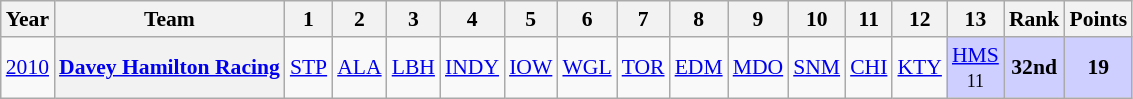<table class="wikitable" style="text-align:center; font-size:90%">
<tr>
<th>Year</th>
<th>Team</th>
<th>1</th>
<th>2</th>
<th>3</th>
<th>4</th>
<th>5</th>
<th>6</th>
<th>7</th>
<th>8</th>
<th>9</th>
<th>10</th>
<th>11</th>
<th>12</th>
<th>13</th>
<th>Rank</th>
<th>Points</th>
</tr>
<tr>
<td><a href='#'>2010</a></td>
<th><a href='#'>Davey Hamilton Racing</a></th>
<td><a href='#'>STP</a></td>
<td><a href='#'>ALA</a></td>
<td><a href='#'>LBH</a></td>
<td><a href='#'>INDY</a></td>
<td><a href='#'>IOW</a></td>
<td><a href='#'>WGL</a></td>
<td><a href='#'>TOR</a></td>
<td><a href='#'>EDM</a></td>
<td><a href='#'>MDO</a></td>
<td><a href='#'>SNM</a></td>
<td><a href='#'>CHI</a></td>
<td><a href='#'>KTY</a></td>
<td style="background:#CFCFFF;"><a href='#'>HMS</a><br><small>11</small></td>
<td style="background:#CFCFFF;"><strong>32nd</strong></td>
<td style="background:#CFCFFF;"><strong>19</strong></td>
</tr>
</table>
